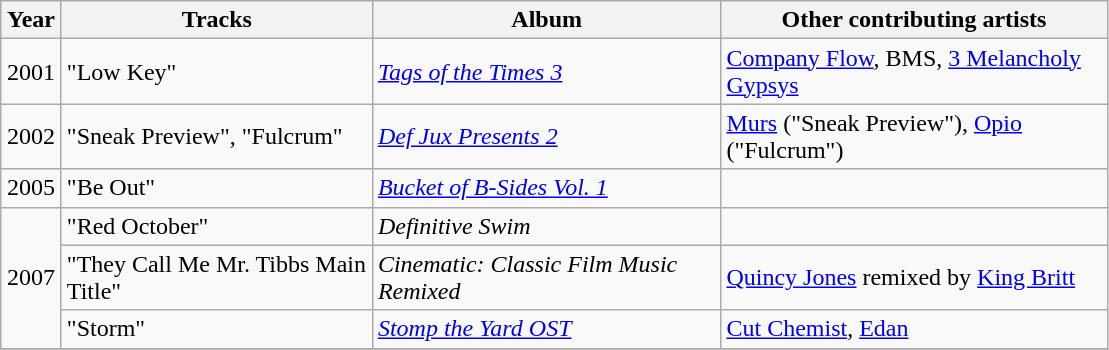<table class="wikitable">
<tr>
<th width="33">Year</th>
<th width="200">Tracks</th>
<th width="225">Album</th>
<th width="250">Other contributing artists</th>
</tr>
<tr>
<td align="center" rowspan="1">2001</td>
<td>"Low Key"</td>
<td><em><a href='#'>Tags of the Times 3</a></em></td>
<td><a href='#'>Company Flow</a>, BMS, <a href='#'>3 Melancholy Gypsys</a></td>
</tr>
<tr>
<td align="center" rowspan="1">2002</td>
<td>"Sneak Preview", "Fulcrum"</td>
<td><em><a href='#'>Def Jux Presents 2</a></em></td>
<td><a href='#'>Murs</a> ("Sneak Preview"), <a href='#'>Opio</a> ("Fulcrum")</td>
</tr>
<tr>
<td align="center" rowspan="1">2005</td>
<td>"Be Out"</td>
<td><em><a href='#'>Bucket of B-Sides Vol. 1</a></em></td>
<td></td>
</tr>
<tr>
<td align="center" rowspan="3">2007</td>
<td>"Red October"</td>
<td><em>Definitive Swim</em></td>
<td></td>
</tr>
<tr>
<td>"They Call Me Mr. Tibbs Main Title"</td>
<td><em>Cinematic: Classic Film Music Remixed</em></td>
<td><a href='#'>Quincy Jones</a> remixed by <a href='#'>King Britt</a></td>
</tr>
<tr>
<td>"Storm"</td>
<td><em><a href='#'>Stomp the Yard OST</a></em></td>
<td><a href='#'>Cut Chemist</a>, <a href='#'>Edan</a></td>
</tr>
<tr>
</tr>
</table>
